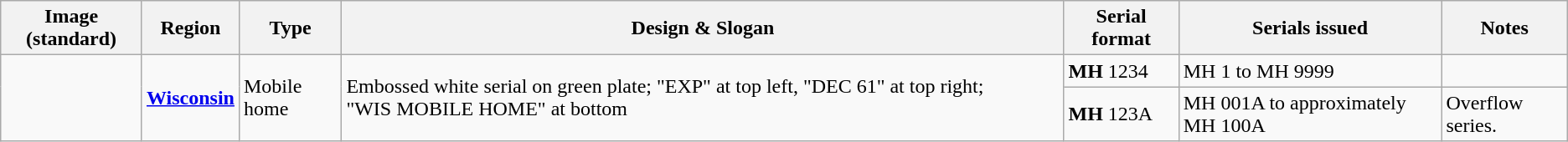<table class="wikitable">
<tr>
<th>Image (standard)</th>
<th>Region</th>
<th>Type</th>
<th>Design & Slogan</th>
<th>Serial format</th>
<th>Serials issued</th>
<th>Notes</th>
</tr>
<tr>
<td rowspan="2"></td>
<td rowspan="2"><a href='#'><strong>Wisconsin</strong></a></td>
<td rowspan="2">Mobile home</td>
<td rowspan="2">Embossed white serial on green plate; "EXP" at top left, "DEC 61" at top right; "WIS MOBILE HOME" at bottom</td>
<td><strong>MH</strong> 1234</td>
<td>MH 1 to MH 9999</td>
<td></td>
</tr>
<tr>
<td><strong>MH</strong> 123A</td>
<td>MH 001A to approximately MH 100A</td>
<td>Overflow series.</td>
</tr>
</table>
